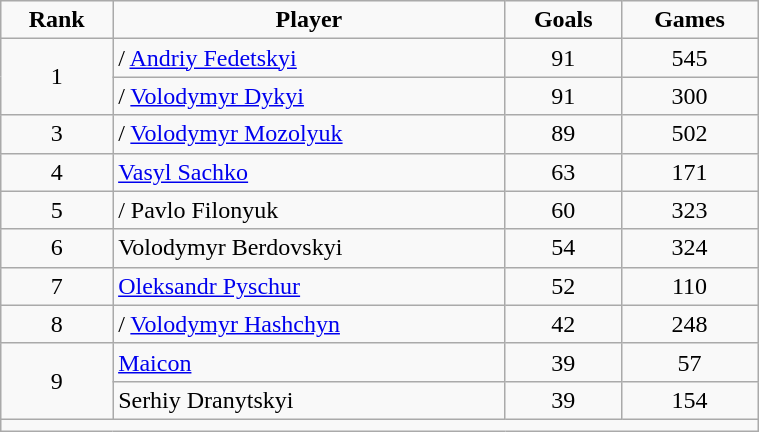<table class="wikitable" style="text-align:center;margin-left:1em;float:center;width:40%;">
<tr>
<td align="center"><strong>Rank</strong></td>
<td align="center"><strong>Player</strong></td>
<td align="center"><strong>Goals</strong></td>
<td align="center"><strong>Games</strong></td>
</tr>
<tr>
<td rowspan=2>1</td>
<td style="text-align:left;">/ <a href='#'>Andriy Fedetskyi</a></td>
<td align="center">91</td>
<td align="center">545</td>
</tr>
<tr>
<td style="text-align:left;">/ <a href='#'>Volodymyr Dykyi</a></td>
<td align="center">91</td>
<td align="center">300</td>
</tr>
<tr>
<td>3</td>
<td style="text-align:left;">/ <a href='#'>Volodymyr Mozolyuk</a></td>
<td align="center">89</td>
<td align="center">502</td>
</tr>
<tr>
<td>4</td>
<td style="text-align:left;"> <a href='#'>Vasyl Sachko</a></td>
<td align="center">63</td>
<td align="center">171</td>
</tr>
<tr>
<td>5</td>
<td style="text-align:left;">/ Pavlo Filonyuk</td>
<td align="center">60</td>
<td align="center">323</td>
</tr>
<tr>
<td>6</td>
<td style="text-align:left;"> Volodymyr Berdovskyi</td>
<td align="center">54</td>
<td align="center">324</td>
</tr>
<tr>
<td>7</td>
<td style="text-align:left;"> <a href='#'>Oleksandr Pyschur</a></td>
<td align="center">52</td>
<td align="center">110</td>
</tr>
<tr>
<td>8</td>
<td style="text-align:left;">/ <a href='#'>Volodymyr Hashchyn</a></td>
<td align="center">42</td>
<td align="center">248</td>
</tr>
<tr>
<td rowspan=2>9</td>
<td style="text-align:left;"> <a href='#'>Maicon</a></td>
<td align="center">39</td>
<td align="center">57</td>
</tr>
<tr>
<td style="text-align:left;"> Serhiy Dranytskyi</td>
<td align="center">39</td>
<td align="center">154</td>
</tr>
<tr>
<td colspan="4"></td>
</tr>
</table>
